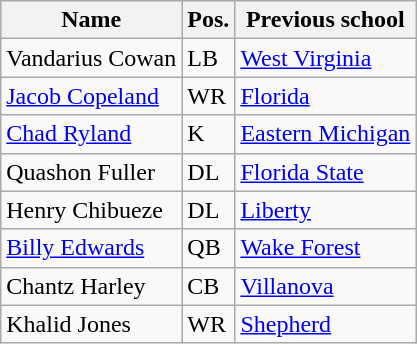<table class="wikitable sortable">
<tr>
<th>Name</th>
<th>Pos.</th>
<th class="unsortable">Previous school</th>
</tr>
<tr>
<td>Vandarius Cowan</td>
<td>LB</td>
<td><a href='#'>West Virginia</a></td>
</tr>
<tr>
<td><a href='#'>Jacob Copeland</a></td>
<td>WR</td>
<td><a href='#'>Florida</a></td>
</tr>
<tr>
<td><a href='#'>Chad Ryland</a></td>
<td>K</td>
<td><a href='#'>Eastern Michigan</a></td>
</tr>
<tr>
<td>Quashon Fuller</td>
<td>DL</td>
<td><a href='#'>Florida State</a></td>
</tr>
<tr>
<td>Henry Chibueze</td>
<td>DL</td>
<td><a href='#'>Liberty</a></td>
</tr>
<tr>
<td><a href='#'>Billy Edwards</a></td>
<td>QB</td>
<td><a href='#'>Wake Forest</a></td>
</tr>
<tr>
<td>Chantz Harley</td>
<td>CB</td>
<td><a href='#'>Villanova</a></td>
</tr>
<tr>
<td>Khalid Jones</td>
<td>WR</td>
<td><a href='#'>Shepherd</a></td>
</tr>
</table>
